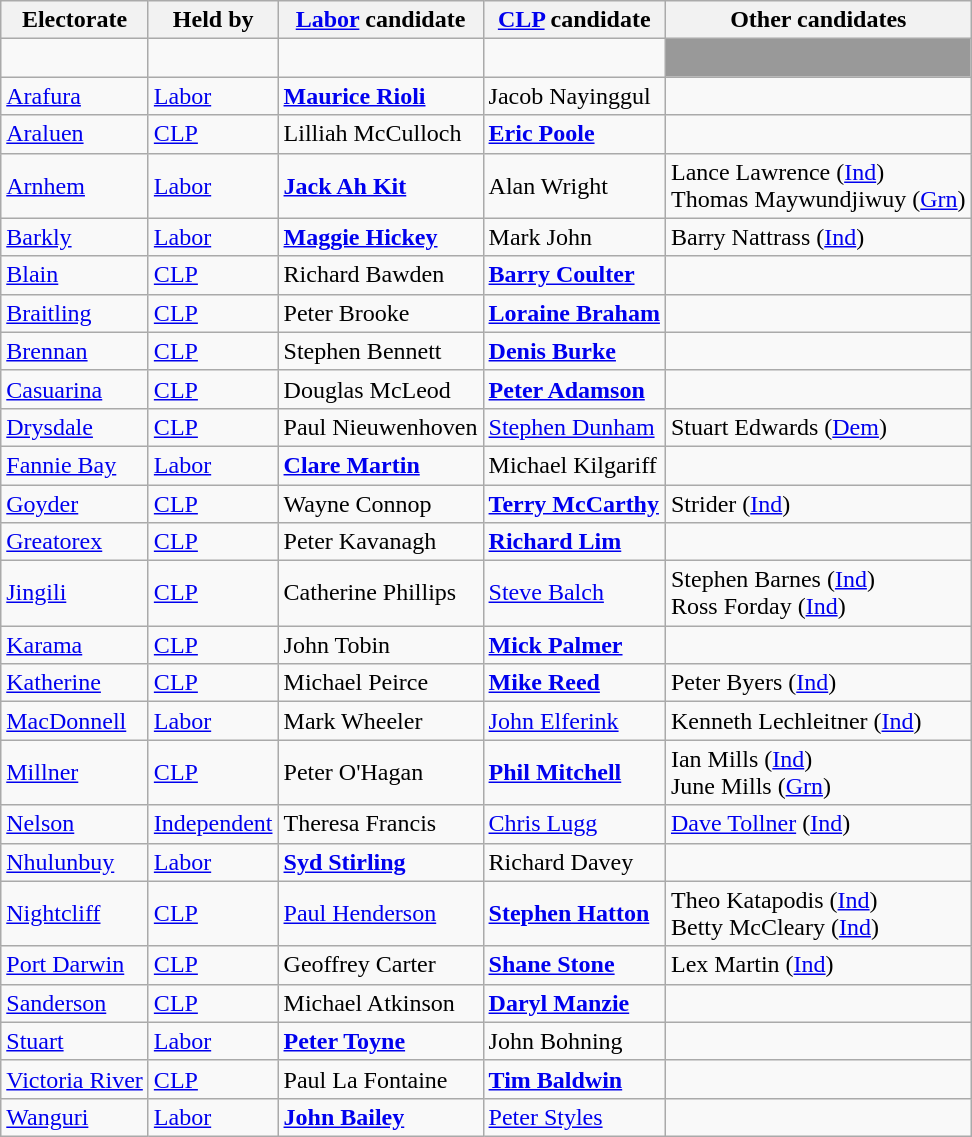<table class="wikitable">
<tr>
<th>Electorate</th>
<th>Held by</th>
<th><a href='#'>Labor</a> candidate</th>
<th><a href='#'>CLP</a> candidate</th>
<th>Other candidates</th>
</tr>
<tr>
<td></td>
<td></td>
<td></td>
<td></td>
<td style="background:#999;"> </td>
</tr>
<tr>
<td><a href='#'>Arafura</a></td>
<td><a href='#'>Labor</a></td>
<td><strong><a href='#'>Maurice Rioli</a></strong></td>
<td>Jacob Nayinggul</td>
<td></td>
</tr>
<tr>
<td><a href='#'>Araluen</a></td>
<td><a href='#'>CLP</a></td>
<td>Lilliah McCulloch</td>
<td><strong><a href='#'>Eric Poole</a></strong></td>
<td></td>
</tr>
<tr>
<td><a href='#'>Arnhem</a></td>
<td><a href='#'>Labor</a></td>
<td><strong><a href='#'>Jack Ah Kit</a></strong></td>
<td>Alan Wright</td>
<td>Lance Lawrence (<a href='#'>Ind</a>) <br> Thomas Maywundjiwuy (<a href='#'>Grn</a>)</td>
</tr>
<tr>
<td><a href='#'>Barkly</a></td>
<td><a href='#'>Labor</a></td>
<td><strong><a href='#'>Maggie Hickey</a></strong></td>
<td>Mark John</td>
<td>Barry Nattrass (<a href='#'>Ind</a>)</td>
</tr>
<tr>
<td><a href='#'>Blain</a></td>
<td><a href='#'>CLP</a></td>
<td>Richard Bawden</td>
<td><strong><a href='#'>Barry Coulter</a></strong></td>
<td></td>
</tr>
<tr>
<td><a href='#'>Braitling</a></td>
<td><a href='#'>CLP</a></td>
<td>Peter Brooke</td>
<td><strong><a href='#'>Loraine Braham</a></strong></td>
<td></td>
</tr>
<tr>
<td><a href='#'>Brennan</a></td>
<td><a href='#'>CLP</a></td>
<td>Stephen Bennett</td>
<td><strong><a href='#'>Denis Burke</a></strong></td>
<td></td>
</tr>
<tr>
<td><a href='#'>Casuarina</a></td>
<td><a href='#'>CLP</a></td>
<td>Douglas McLeod</td>
<td><strong><a href='#'>Peter Adamson</a></strong></td>
<td></td>
</tr>
<tr>
<td><a href='#'>Drysdale</a></td>
<td><a href='#'>CLP</a></td>
<td>Paul Nieuwenhoven</td>
<td><a href='#'>Stephen Dunham</a></td>
<td>Stuart Edwards (<a href='#'>Dem</a>)</td>
</tr>
<tr>
<td><a href='#'>Fannie Bay</a></td>
<td><a href='#'>Labor</a></td>
<td><strong><a href='#'>Clare Martin</a></strong></td>
<td>Michael Kilgariff</td>
<td></td>
</tr>
<tr>
<td><a href='#'>Goyder</a></td>
<td><a href='#'>CLP</a></td>
<td>Wayne Connop</td>
<td><strong><a href='#'>Terry McCarthy</a></strong></td>
<td>Strider (<a href='#'>Ind</a>)</td>
</tr>
<tr>
<td><a href='#'>Greatorex</a></td>
<td><a href='#'>CLP</a></td>
<td>Peter Kavanagh</td>
<td><strong><a href='#'>Richard Lim</a></strong></td>
<td></td>
</tr>
<tr>
<td><a href='#'>Jingili</a></td>
<td><a href='#'>CLP</a></td>
<td>Catherine Phillips</td>
<td><a href='#'>Steve Balch</a></td>
<td>Stephen Barnes (<a href='#'>Ind</a>) <br> Ross Forday (<a href='#'>Ind</a>)</td>
</tr>
<tr>
<td><a href='#'>Karama</a></td>
<td><a href='#'>CLP</a></td>
<td>John Tobin</td>
<td><strong><a href='#'>Mick Palmer</a></strong></td>
<td></td>
</tr>
<tr>
<td><a href='#'>Katherine</a></td>
<td><a href='#'>CLP</a></td>
<td>Michael Peirce</td>
<td><strong><a href='#'>Mike Reed</a></strong></td>
<td>Peter Byers (<a href='#'>Ind</a>)</td>
</tr>
<tr>
<td><a href='#'>MacDonnell</a></td>
<td><a href='#'>Labor</a></td>
<td>Mark Wheeler</td>
<td><a href='#'>John Elferink</a></td>
<td>Kenneth Lechleitner (<a href='#'>Ind</a>)</td>
</tr>
<tr>
<td><a href='#'>Millner</a></td>
<td><a href='#'>CLP</a></td>
<td>Peter O'Hagan</td>
<td><strong><a href='#'>Phil Mitchell</a></strong></td>
<td>Ian Mills (<a href='#'>Ind</a>) <br> June Mills (<a href='#'>Grn</a>)</td>
</tr>
<tr>
<td><a href='#'>Nelson</a></td>
<td><a href='#'>Independent</a></td>
<td>Theresa Francis</td>
<td><a href='#'>Chris Lugg</a></td>
<td><a href='#'>Dave Tollner</a> (<a href='#'>Ind</a>)</td>
</tr>
<tr>
<td><a href='#'>Nhulunbuy</a></td>
<td><a href='#'>Labor</a></td>
<td><strong><a href='#'>Syd Stirling</a></strong></td>
<td>Richard Davey</td>
<td></td>
</tr>
<tr>
<td><a href='#'>Nightcliff</a></td>
<td><a href='#'>CLP</a></td>
<td><a href='#'>Paul Henderson</a></td>
<td><strong><a href='#'>Stephen Hatton</a></strong></td>
<td>Theo Katapodis (<a href='#'>Ind</a>) <br> Betty McCleary (<a href='#'>Ind</a>)</td>
</tr>
<tr>
<td><a href='#'>Port Darwin</a></td>
<td><a href='#'>CLP</a></td>
<td>Geoffrey Carter</td>
<td><strong><a href='#'>Shane Stone</a></strong></td>
<td>Lex Martin (<a href='#'>Ind</a>)</td>
</tr>
<tr>
<td><a href='#'>Sanderson</a></td>
<td><a href='#'>CLP</a></td>
<td>Michael Atkinson</td>
<td><strong><a href='#'>Daryl Manzie</a></strong></td>
<td></td>
</tr>
<tr>
<td><a href='#'>Stuart</a></td>
<td><a href='#'>Labor</a></td>
<td><strong><a href='#'>Peter Toyne</a></strong></td>
<td>John Bohning</td>
<td></td>
</tr>
<tr>
<td><a href='#'>Victoria River</a></td>
<td><a href='#'>CLP</a></td>
<td>Paul La Fontaine</td>
<td><strong><a href='#'>Tim Baldwin</a></strong></td>
<td></td>
</tr>
<tr>
<td><a href='#'>Wanguri</a></td>
<td><a href='#'>Labor</a></td>
<td><strong><a href='#'>John Bailey</a></strong></td>
<td><a href='#'>Peter Styles</a></td>
<td></td>
</tr>
</table>
